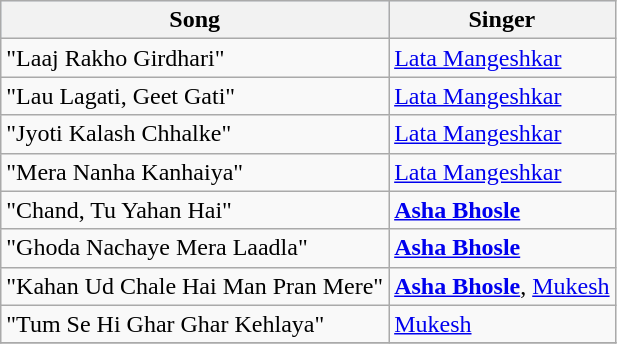<table class="wikitable">
<tr style="background:#d1e4fd;">
<th>Song</th>
<th>Singer</th>
</tr>
<tr>
<td>"Laaj Rakho Girdhari"</td>
<td><a href='#'>Lata Mangeshkar</a></td>
</tr>
<tr>
<td>"Lau Lagati, Geet Gati"</td>
<td><a href='#'>Lata Mangeshkar</a></td>
</tr>
<tr>
<td>"Jyoti Kalash Chhalke"</td>
<td><a href='#'>Lata Mangeshkar</a></td>
</tr>
<tr>
<td>"Mera Nanha Kanhaiya"</td>
<td><a href='#'>Lata Mangeshkar</a></td>
</tr>
<tr>
<td>"Chand, Tu Yahan Hai"</td>
<td><strong><a href='#'>Asha Bhosle</a></strong></td>
</tr>
<tr>
<td>"Ghoda Nachaye Mera Laadla"</td>
<td><strong><a href='#'>Asha Bhosle</a></strong></td>
</tr>
<tr>
<td>"Kahan Ud Chale Hai Man Pran Mere"</td>
<td><strong><a href='#'>Asha Bhosle</a></strong>, <a href='#'>Mukesh</a></td>
</tr>
<tr>
<td>"Tum Se Hi Ghar Ghar Kehlaya"</td>
<td><a href='#'>Mukesh</a></td>
</tr>
<tr>
</tr>
</table>
